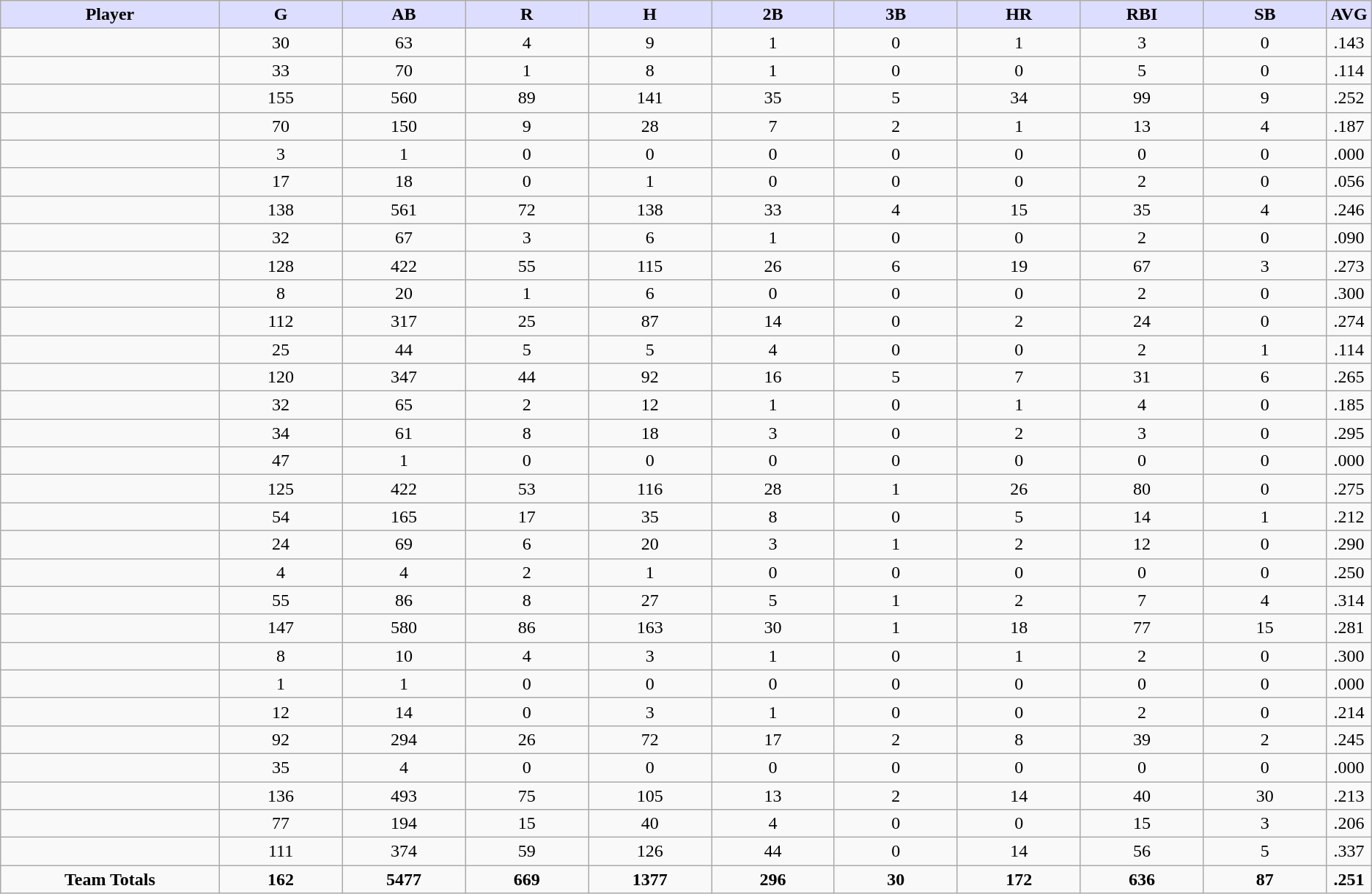<table class="wikitable sortable">
<tr>
<th style="background:#ddf; width:16%;">Player</th>
<th style="background:#ddf; width:9%;">G</th>
<th style="background:#ddf; width:9%;">AB</th>
<th style="background:#ddf; width:9%;">R</th>
<th style="background:#ddf; width:9%;">H</th>
<th style="background:#ddf; width:9%;">2B</th>
<th style="background:#ddf; width:9%;">3B</th>
<th style="background:#ddf; width:9%;">HR</th>
<th style="background:#ddf; width:9%;">RBI</th>
<th style="background:#ddf; width:9%;">SB</th>
<th style="background:#ddf; width:9%;">AVG</th>
</tr>
<tr style="text-align:center;">
<td></td>
<td>30</td>
<td>63</td>
<td>4</td>
<td>9</td>
<td>1</td>
<td>0</td>
<td>1</td>
<td>3</td>
<td>0</td>
<td>.143</td>
</tr>
<tr style="text-align:center;">
<td></td>
<td>33</td>
<td>70</td>
<td>1</td>
<td>8</td>
<td>1</td>
<td>0</td>
<td>0</td>
<td>5</td>
<td>0</td>
<td>.114</td>
</tr>
<tr style="text-align:center;">
<td></td>
<td>155</td>
<td>560</td>
<td>89</td>
<td>141</td>
<td>35</td>
<td>5</td>
<td>34</td>
<td>99</td>
<td>9</td>
<td>.252</td>
</tr>
<tr style="text-align:center;">
<td></td>
<td>70</td>
<td>150</td>
<td>9</td>
<td>28</td>
<td>7</td>
<td>2</td>
<td>1</td>
<td>13</td>
<td>4</td>
<td>.187</td>
</tr>
<tr style="text-align:center;">
<td></td>
<td>3</td>
<td>1</td>
<td>0</td>
<td>0</td>
<td>0</td>
<td>0</td>
<td>0</td>
<td>0</td>
<td>0</td>
<td>.000</td>
</tr>
<tr style="text-align:center;">
<td></td>
<td>17</td>
<td>18</td>
<td>0</td>
<td>1</td>
<td>0</td>
<td>0</td>
<td>0</td>
<td>2</td>
<td>0</td>
<td>.056</td>
</tr>
<tr style="text-align:center;">
<td></td>
<td>138</td>
<td>561</td>
<td>72</td>
<td>138</td>
<td>33</td>
<td>4</td>
<td>15</td>
<td>35</td>
<td>4</td>
<td>.246</td>
</tr>
<tr style="text-align:center;">
<td></td>
<td>32</td>
<td>67</td>
<td>3</td>
<td>6</td>
<td>1</td>
<td>0</td>
<td>0</td>
<td>2</td>
<td>0</td>
<td>.090</td>
</tr>
<tr style="text-align:center;">
<td></td>
<td>128</td>
<td>422</td>
<td>55</td>
<td>115</td>
<td>26</td>
<td>6</td>
<td>19</td>
<td>67</td>
<td>3</td>
<td>.273</td>
</tr>
<tr style="text-align:center;">
<td></td>
<td>8</td>
<td>20</td>
<td>1</td>
<td>6</td>
<td>0</td>
<td>0</td>
<td>0</td>
<td>2</td>
<td>0</td>
<td>.300</td>
</tr>
<tr style="text-align:center;">
<td></td>
<td>112</td>
<td>317</td>
<td>25</td>
<td>87</td>
<td>14</td>
<td>0</td>
<td>2</td>
<td>24</td>
<td>0</td>
<td>.274</td>
</tr>
<tr style="text-align:center;">
<td></td>
<td>25</td>
<td>44</td>
<td>5</td>
<td>5</td>
<td>4</td>
<td>0</td>
<td>0</td>
<td>2</td>
<td>1</td>
<td>.114</td>
</tr>
<tr style="text-align:center;">
<td></td>
<td>120</td>
<td>347</td>
<td>44</td>
<td>92</td>
<td>16</td>
<td>5</td>
<td>7</td>
<td>31</td>
<td>6</td>
<td>.265</td>
</tr>
<tr style="text-align:center;">
<td></td>
<td>32</td>
<td>65</td>
<td>2</td>
<td>12</td>
<td>1</td>
<td>0</td>
<td>1</td>
<td>4</td>
<td>0</td>
<td>.185</td>
</tr>
<tr style="text-align:center;">
<td></td>
<td>34</td>
<td>61</td>
<td>8</td>
<td>18</td>
<td>3</td>
<td>0</td>
<td>2</td>
<td>3</td>
<td>0</td>
<td>.295</td>
</tr>
<tr style="text-align:center;">
<td></td>
<td>47</td>
<td>1</td>
<td>0</td>
<td>0</td>
<td>0</td>
<td>0</td>
<td>0</td>
<td>0</td>
<td>0</td>
<td>.000</td>
</tr>
<tr style="text-align:center;">
<td></td>
<td>125</td>
<td>422</td>
<td>53</td>
<td>116</td>
<td>28</td>
<td>1</td>
<td>26</td>
<td>80</td>
<td>0</td>
<td>.275</td>
</tr>
<tr style="text-align:center;">
<td></td>
<td>54</td>
<td>165</td>
<td>17</td>
<td>35</td>
<td>8</td>
<td>0</td>
<td>5</td>
<td>14</td>
<td>1</td>
<td>.212</td>
</tr>
<tr style="text-align:center;">
<td></td>
<td>24</td>
<td>69</td>
<td>6</td>
<td>20</td>
<td>3</td>
<td>1</td>
<td>2</td>
<td>12</td>
<td>0</td>
<td>.290</td>
</tr>
<tr style="text-align:center;">
<td></td>
<td>4</td>
<td>4</td>
<td>2</td>
<td>1</td>
<td>0</td>
<td>0</td>
<td>0</td>
<td>0</td>
<td>0</td>
<td>.250</td>
</tr>
<tr style="text-align:center;">
<td></td>
<td>55</td>
<td>86</td>
<td>8</td>
<td>27</td>
<td>5</td>
<td>1</td>
<td>2</td>
<td>7</td>
<td>4</td>
<td>.314</td>
</tr>
<tr style="text-align:center;">
<td></td>
<td>147</td>
<td>580</td>
<td>86</td>
<td>163</td>
<td>30</td>
<td>1</td>
<td>18</td>
<td>77</td>
<td>15</td>
<td>.281</td>
</tr>
<tr style="text-align:center;">
<td></td>
<td>8</td>
<td>10</td>
<td>4</td>
<td>3</td>
<td>1</td>
<td>0</td>
<td>1</td>
<td>2</td>
<td>0</td>
<td>.300</td>
</tr>
<tr style="text-align:center;">
<td></td>
<td>1</td>
<td>1</td>
<td>0</td>
<td>0</td>
<td>0</td>
<td>0</td>
<td>0</td>
<td>0</td>
<td>0</td>
<td>.000</td>
</tr>
<tr style="text-align:center;">
<td></td>
<td>12</td>
<td>14</td>
<td>0</td>
<td>3</td>
<td>1</td>
<td>0</td>
<td>0</td>
<td>2</td>
<td>0</td>
<td>.214</td>
</tr>
<tr style="text-align:center;">
<td></td>
<td>92</td>
<td>294</td>
<td>26</td>
<td>72</td>
<td>17</td>
<td>2</td>
<td>8</td>
<td>39</td>
<td>2</td>
<td>.245</td>
</tr>
<tr style="text-align:center;">
<td></td>
<td>35</td>
<td>4</td>
<td>0</td>
<td>0</td>
<td>0</td>
<td>0</td>
<td>0</td>
<td>0</td>
<td>0</td>
<td>.000</td>
</tr>
<tr style="text-align:center;">
<td></td>
<td>136</td>
<td>493</td>
<td>75</td>
<td>105</td>
<td>13</td>
<td>2</td>
<td>14</td>
<td>40</td>
<td>30</td>
<td>.213</td>
</tr>
<tr style="text-align:center;">
<td></td>
<td>77</td>
<td>194</td>
<td>15</td>
<td>40</td>
<td>4</td>
<td>0</td>
<td>0</td>
<td>15</td>
<td>3</td>
<td>.206</td>
</tr>
<tr style="text-align:center;">
<td></td>
<td>111</td>
<td>374</td>
<td>59</td>
<td>126</td>
<td>44</td>
<td>0</td>
<td>14</td>
<td>56</td>
<td>5</td>
<td>.337</td>
</tr>
<tr style="text-align:center;">
<td><strong>Team Totals</strong></td>
<td><strong>162</strong></td>
<td><strong>5477</strong></td>
<td><strong>669</strong></td>
<td><strong>1377</strong></td>
<td><strong>296</strong></td>
<td><strong>30</strong></td>
<td><strong>172</strong></td>
<td><strong>636</strong></td>
<td><strong>87</strong></td>
<td><strong>.251</strong></td>
</tr>
</table>
